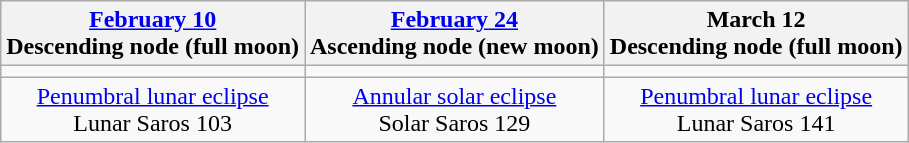<table class="wikitable">
<tr>
<th><a href='#'>February 10</a><br>Descending node (full moon)</th>
<th><a href='#'>February 24</a><br>Ascending node (new moon)</th>
<th>March 12<br>Descending node (full moon)</th>
</tr>
<tr>
<td></td>
<td></td>
<td></td>
</tr>
<tr align=center>
<td><a href='#'>Penumbral lunar eclipse</a><br>Lunar Saros 103</td>
<td><a href='#'>Annular solar eclipse</a><br>Solar Saros 129</td>
<td><a href='#'>Penumbral lunar eclipse</a><br>Lunar Saros 141</td>
</tr>
</table>
